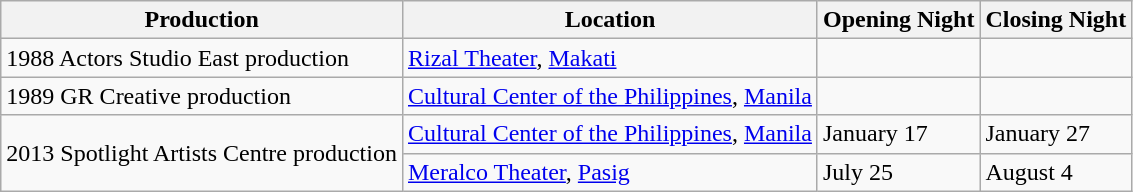<table class="wikitable">
<tr>
<th>Production</th>
<th>Location</th>
<th>Opening Night</th>
<th>Closing Night</th>
</tr>
<tr>
<td>1988 Actors Studio East production</td>
<td><a href='#'>Rizal Theater</a>, <a href='#'>Makati</a></td>
<td></td>
<td></td>
</tr>
<tr>
<td>1989 GR Creative production</td>
<td><a href='#'>Cultural Center of the Philippines</a>, <a href='#'>Manila</a></td>
<td></td>
<td></td>
</tr>
<tr>
<td rowspan="2">2013 Spotlight Artists Centre production</td>
<td><a href='#'>Cultural Center of the Philippines</a>, <a href='#'>Manila</a></td>
<td>January 17</td>
<td>January 27</td>
</tr>
<tr>
<td><a href='#'>Meralco Theater</a>, <a href='#'>Pasig</a></td>
<td>July 25</td>
<td>August 4</td>
</tr>
</table>
